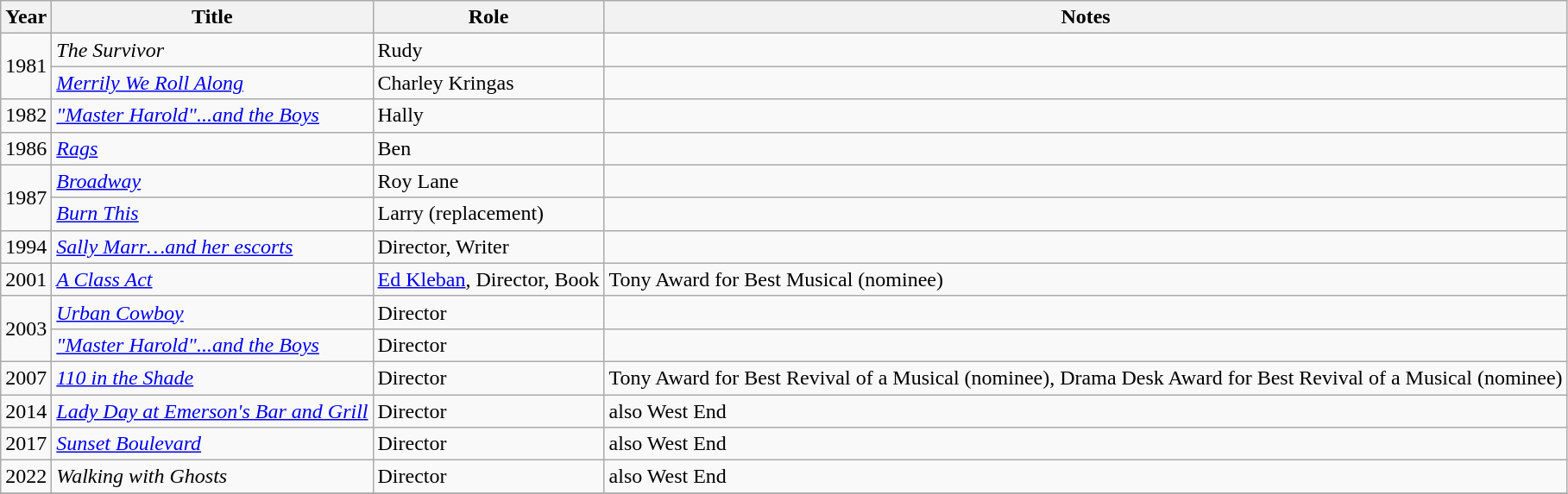<table class="wikitable">
<tr>
<th>Year</th>
<th>Title</th>
<th>Role</th>
<th>Notes</th>
</tr>
<tr>
<td rowspan=2>1981</td>
<td><em>The Survivor</em></td>
<td>Rudy</td>
<td></td>
</tr>
<tr>
<td><em><a href='#'>Merrily We Roll Along</a></em></td>
<td>Charley Kringas</td>
<td></td>
</tr>
<tr>
<td>1982</td>
<td><em><a href='#'>"Master Harold"...and the Boys</a></em></td>
<td>Hally</td>
<td></td>
</tr>
<tr>
<td>1986</td>
<td><em><a href='#'>Rags</a></em></td>
<td>Ben</td>
<td></td>
</tr>
<tr>
<td rowspan=2>1987</td>
<td><em><a href='#'>Broadway</a></em></td>
<td>Roy Lane</td>
<td></td>
</tr>
<tr>
<td><em><a href='#'>Burn This</a></em></td>
<td>Larry (replacement)</td>
<td></td>
</tr>
<tr>
<td>1994</td>
<td><em><a href='#'>Sally Marr…and her escorts</a></em></td>
<td>Director, Writer</td>
<td></td>
</tr>
<tr>
<td>2001</td>
<td><em><a href='#'>A Class Act</a></em></td>
<td><a href='#'>Ed Kleban</a>, Director, Book</td>
<td>Tony Award for Best Musical (nominee)</td>
</tr>
<tr>
<td rowspan=2>2003</td>
<td><em><a href='#'>Urban Cowboy</a></em></td>
<td>Director</td>
<td></td>
</tr>
<tr>
<td><em><a href='#'>"Master Harold"...and the Boys</a></em></td>
<td>Director</td>
<td></td>
</tr>
<tr>
<td>2007</td>
<td><em><a href='#'>110 in the Shade</a></em></td>
<td>Director</td>
<td>Tony Award for Best Revival of a Musical (nominee), Drama Desk Award for Best Revival of a Musical (nominee)</td>
</tr>
<tr>
<td>2014</td>
<td><em><a href='#'>Lady Day at Emerson's Bar and Grill</a></em></td>
<td>Director</td>
<td>also West End</td>
</tr>
<tr>
<td>2017</td>
<td><em><a href='#'>Sunset Boulevard</a></em></td>
<td>Director</td>
<td>also West End</td>
</tr>
<tr>
<td>2022</td>
<td><em>Walking with Ghosts</em></td>
<td>Director</td>
<td>also West End</td>
</tr>
<tr>
</tr>
</table>
